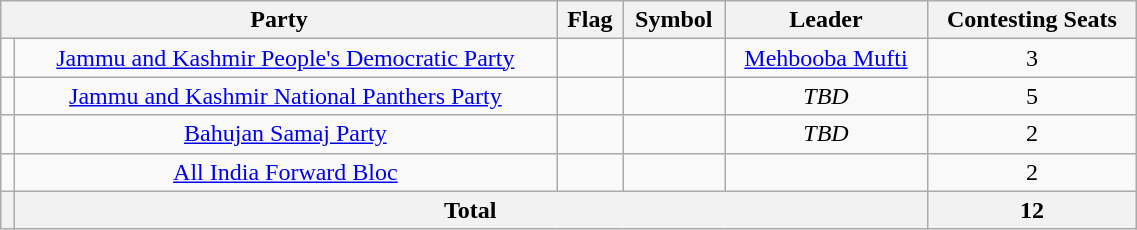<table class="wikitable " width="60%" style="text-align:center">
<tr>
<th colspan="2">Party</th>
<th>Flag</th>
<th>Symbol</th>
<th>Leader</th>
<th>Contesting Seats</th>
</tr>
<tr>
<td></td>
<td><a href='#'>Jammu and Kashmir People's Democratic Party</a></td>
<td></td>
<td></td>
<td><a href='#'>Mehbooba Mufti</a></td>
<td>3</td>
</tr>
<tr>
<td></td>
<td><a href='#'>Jammu and Kashmir National Panthers Party</a></td>
<td></td>
<td></td>
<td><em>TBD</em></td>
<td>5</td>
</tr>
<tr>
<td></td>
<td><a href='#'>Bahujan Samaj Party</a></td>
<td></td>
<td></td>
<td><em>TBD</em></td>
<td>2</td>
</tr>
<tr>
<td></td>
<td><a href='#'>All India Forward Bloc</a></td>
<td></td>
<td></td>
<td></td>
<td>2</td>
</tr>
<tr>
<th></th>
<th Colspan=4>Total</th>
<th>12</th>
</tr>
</table>
